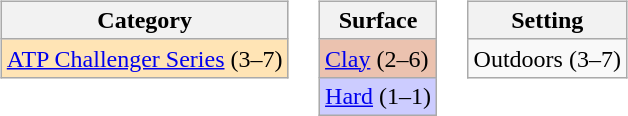<table>
<tr valign=top>
<td><br><table class="wikitable">
<tr>
<th>Category</th>
</tr>
<tr style="background:moccasin;">
<td><a href='#'>ATP Challenger Series</a> (3–7)</td>
</tr>
</table>
</td>
<td><br><table class=wikitable>
<tr>
<th>Surface</th>
</tr>
<tr>
<td bgcolor=EBC2AF><a href='#'>Clay</a> (2–6)</td>
</tr>
<tr>
<td style="background:#ccf;"><a href='#'>Hard</a> (1–1)</td>
</tr>
</table>
</td>
<td><br><table class=wikitable>
<tr>
<th>Setting</th>
</tr>
<tr>
<td>Outdoors (3–7)</td>
</tr>
</table>
</td>
</tr>
</table>
